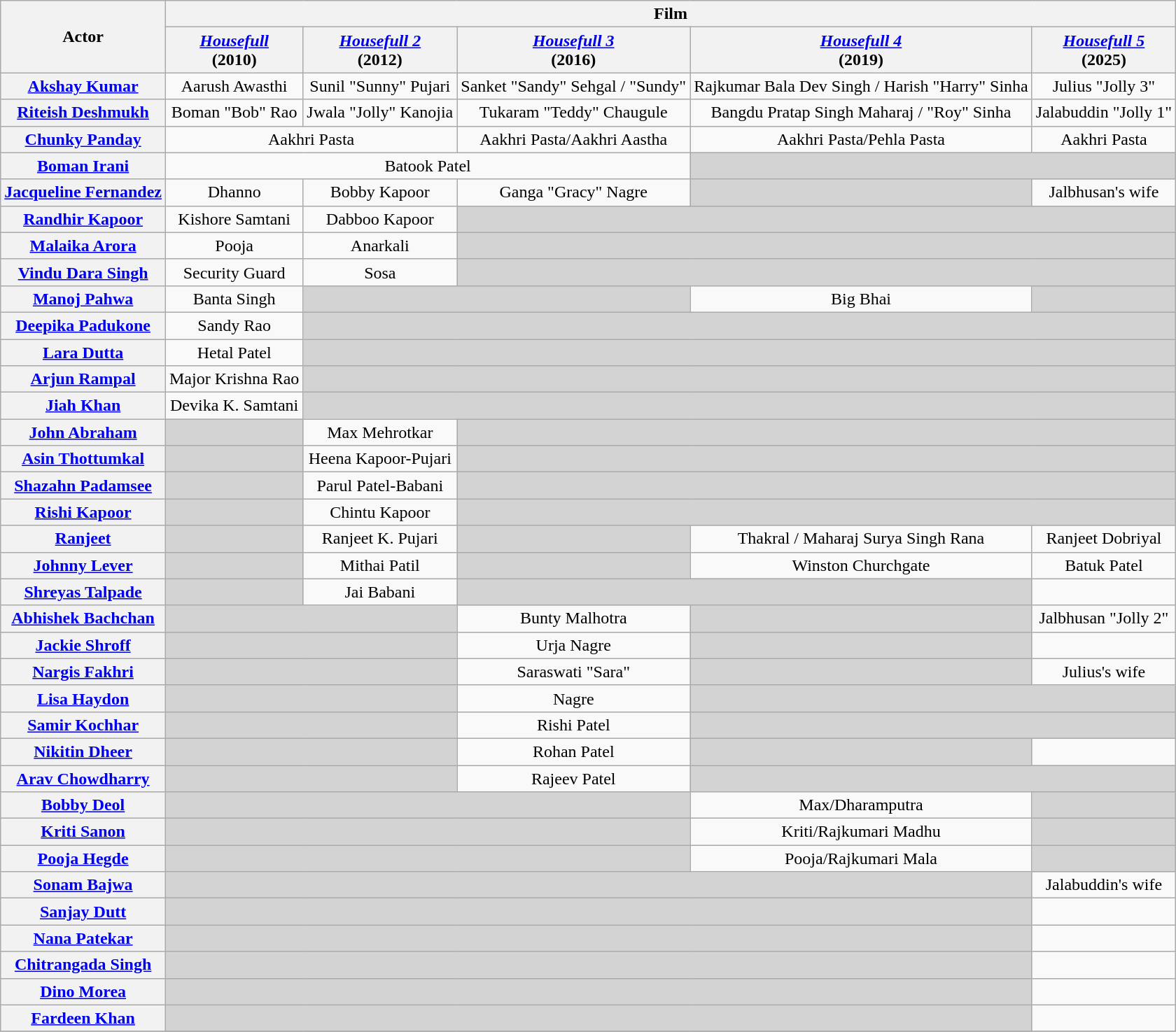<table class="wikitable" style="text-align:center">
<tr>
<th rowspan=2>Actor</th>
<th colspan="5">Film</th>
</tr>
<tr>
<th><em><a href='#'>Housefull</a></em><br>(2010)</th>
<th><em><a href='#'>Housefull 2</a></em><br>(2012)</th>
<th><em><a href='#'>Housefull 3</a></em><br>(2016)</th>
<th><em><a href='#'>Housefull 4</a></em><br>(2019)</th>
<th><em><a href='#'>Housefull 5</a></em><br>(2025)</th>
</tr>
<tr>
<th><a href='#'>Akshay Kumar</a></th>
<td>Aarush Awasthi</td>
<td>Sunil "Sunny" Pujari</td>
<td>Sanket "Sandy" Sehgal / "Sundy"</td>
<td>Rajkumar Bala Dev Singh / Harish "Harry" Sinha</td>
<td>Julius "Jolly 3"</td>
</tr>
<tr>
<th><a href='#'>Riteish Deshmukh</a></th>
<td>Boman "Bob" Rao</td>
<td>Jwala "Jolly" Kanojia</td>
<td>Tukaram "Teddy" Chaugule</td>
<td>Bangdu Pratap Singh Maharaj / "Roy" Sinha</td>
<td>Jalabuddin "Jolly 1"</td>
</tr>
<tr>
<th><a href='#'>Chunky Panday</a></th>
<td colspan="2">Aakhri Pasta</td>
<td>Aakhri Pasta/Aakhri Aastha</td>
<td>Aakhri Pasta/Pehla Pasta</td>
<td>Aakhri Pasta</td>
</tr>
<tr>
<th><a href='#'>Boman Irani</a></th>
<td colspan="3">Batook Patel</td>
<td colspan="2" style="background:#D3D3D3;"></td>
</tr>
<tr>
<th><a href='#'>Jacqueline Fernandez</a></th>
<td>Dhanno</td>
<td>Bobby Kapoor</td>
<td>Ganga "Gracy" Nagre</td>
<td colspan="1" style="background:#D3D3D3;"></td>
<td>Jalbhusan's wife</td>
</tr>
<tr>
<th><a href='#'>Randhir Kapoor</a></th>
<td>Kishore Samtani</td>
<td>Dabboo Kapoor</td>
<td colspan="3" style="background:#D3D3D3;"></td>
</tr>
<tr>
<th><a href='#'>Malaika Arora</a></th>
<td>Pooja</td>
<td>Anarkali</td>
<td colspan="3" style="background:#D3D3D3;"></td>
</tr>
<tr>
<th><a href='#'>Vindu Dara Singh</a></th>
<td>Security Guard</td>
<td>Sosa</td>
<td colspan="3" style="background:#D3D3D3;"></td>
</tr>
<tr>
<th><a href='#'>Manoj Pahwa</a></th>
<td>Banta Singh</td>
<td colspan="2" style=background:#D3D3D3;></td>
<td>Big Bhai</td>
<td colspan="1" style=background:#D3D3D3;></td>
</tr>
<tr>
<th><a href='#'>Deepika Padukone</a></th>
<td>Sandy Rao</td>
<td colspan="4" style="background:#D3D3D3;"></td>
</tr>
<tr>
<th><a href='#'>Lara Dutta</a></th>
<td>Hetal Patel</td>
<td colspan="4" style="background:#D3D3D3;"></td>
</tr>
<tr>
<th><a href='#'>Arjun Rampal</a></th>
<td>Major Krishna Rao</td>
<td colspan="4" style="background:#D3D3D3;"></td>
</tr>
<tr>
<th><a href='#'>Jiah Khan</a></th>
<td>Devika K. Samtani</td>
<td colspan="4" style="background:#D3D3D3;"></td>
</tr>
<tr>
<th><a href='#'>John Abraham</a></th>
<td colspan="1" style="background:#D3D3D3;"></td>
<td>Max Mehrotkar</td>
<td colspan="3" style="background:#D3D3D3;"></td>
</tr>
<tr>
<th><a href='#'>Asin Thottumkal</a></th>
<td colspan="1" style="background:#D3D3D3;"></td>
<td>Heena Kapoor-Pujari</td>
<td colspan="3" style="background:#D3D3D3;"></td>
</tr>
<tr>
<th><a href='#'>Shazahn Padamsee</a></th>
<td colspan="1" style="background:#D3D3D3;"></td>
<td>Parul Patel-Babani</td>
<td colspan="3" style="background:#D3D3D3;"></td>
</tr>
<tr>
<th><a href='#'>Rishi Kapoor</a></th>
<td colspan="1" style="background:#D3D3D3;"></td>
<td>Chintu Kapoor</td>
<td colspan="3" style="background:#D3D3D3;"></td>
</tr>
<tr>
<th><a href='#'>Ranjeet</a></th>
<td colspan=1 style=background:#D3D3D3;></td>
<td>Ranjeet K. Pujari</td>
<td colspan=1 style=background:#D3D3D3;></td>
<td>Thakral / Maharaj Surya Singh Rana</td>
<td>Ranjeet Dobriyal</td>
</tr>
<tr>
<th><a href='#'>Johnny Lever</a></th>
<td colspan=1 style=background:#D3D3D3;></td>
<td>Mithai Patil</td>
<td colspan=1 style=background:#D3D3D3;></td>
<td>Winston Churchgate</td>
<td>Batuk Patel</td>
</tr>
<tr>
<th><a href='#'>Shreyas Talpade</a></th>
<td colspan=1 style=background:#D3D3D3;></td>
<td>Jai Babani</td>
<td colspan="2" style=background:#D3D3D3;></td>
<td></td>
</tr>
<tr>
<th><a href='#'>Abhishek Bachchan</a></th>
<td colspan=2 style=background:#D3D3D3;></td>
<td>Bunty Malhotra</td>
<td colspan=1 style=background:#D3D3D3;></td>
<td>Jalbhusan "Jolly 2"</td>
</tr>
<tr>
<th><a href='#'>Jackie Shroff</a></th>
<td colspan=2 style=background:#D3D3D3;></td>
<td>Urja Nagre</td>
<td colspan=1 style=background:#D3D3D3;></td>
<td></td>
</tr>
<tr>
<th><a href='#'>Nargis Fakhri</a></th>
<td colspan=2 style=background:#D3D3D3;></td>
<td>Saraswati "Sara"</td>
<td colspan=1 style=background:#D3D3D3;></td>
<td>Julius's wife</td>
</tr>
<tr>
<th><a href='#'>Lisa Haydon</a></th>
<td colspan="2" style="background:#D3D3D3;"></td>
<td> Nagre</td>
<td colspan="2" style="background:#D3D3D3;"></td>
</tr>
<tr>
<th><a href='#'>Samir Kochhar</a></th>
<td colspan="2" style="background:#D3D3D3;"></td>
<td>Rishi Patel</td>
<td colspan="2" style="background:#D3D3D3;"></td>
</tr>
<tr>
<th><a href='#'>Nikitin Dheer</a></th>
<td colspan="2" style="background:#D3D3D3;"></td>
<td>Rohan Patel</td>
<td colspan="1" style="background:#D3D3D3;"></td>
<td></td>
</tr>
<tr>
<th><a href='#'>Arav Chowdharry</a></th>
<td colspan="2" style="background:#D3D3D3;"></td>
<td>Rajeev Patel</td>
<td colspan="2" style="background:#D3D3D3;"></td>
</tr>
<tr>
<th><a href='#'>Bobby Deol</a></th>
<td colspan="3" style="background:#D3D3D3;"></td>
<td>Max/Dharamputra</td>
<td colspan="1" style="background:#D3D3D3;"></td>
</tr>
<tr>
<th><a href='#'>Kriti Sanon</a></th>
<td colspan="3" style="background:#D3D3D3;"></td>
<td>Kriti/Rajkumari Madhu</td>
<td colspan="1" style="background:#D3D3D3;"></td>
</tr>
<tr>
<th><a href='#'>Pooja Hegde</a></th>
<td colspan="3" style="background:#D3D3D3;"></td>
<td>Pooja/Rajkumari Mala</td>
<td colspan="1" style="background:#D3D3D3;"></td>
</tr>
<tr>
<th><a href='#'>Sonam Bajwa</a></th>
<td colspan="4" style="background:#D3D3D3;"></td>
<td>Jalabuddin's wife</td>
</tr>
<tr>
<th><a href='#'>Sanjay Dutt</a></th>
<td colspan="4" style="background:#D3D3D3;"></td>
<td></td>
</tr>
<tr>
<th><a href='#'>Nana Patekar</a></th>
<td colspan="4" style="background:#D3D3D3;"></td>
<td></td>
</tr>
<tr>
<th><a href='#'>Chitrangada Singh</a></th>
<td colspan="4" style="background:#D3D3D3;"></td>
<td></td>
</tr>
<tr>
<th><a href='#'>Dino Morea</a></th>
<td colspan="4" style="background:#D3D3D3;"></td>
<td></td>
</tr>
<tr>
<th><a href='#'>Fardeen Khan</a></th>
<td colspan="4" style="background:#D3D3D3;"></td>
<td></td>
</tr>
<tr>
</tr>
</table>
